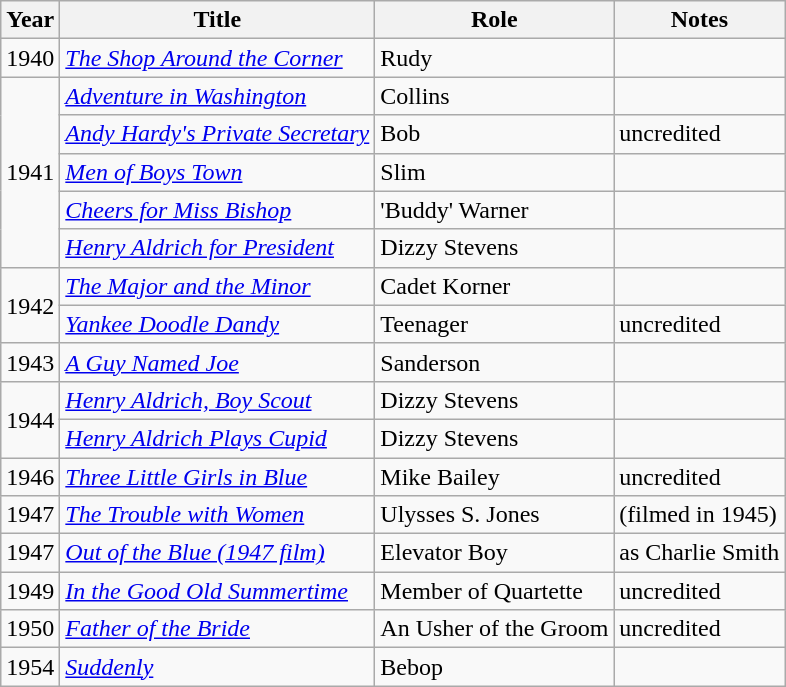<table class="wikitable sortable">
<tr>
<th>Year</th>
<th>Title</th>
<th>Role</th>
<th class = "unsortable">Notes</th>
</tr>
<tr>
<td>1940</td>
<td><em><a href='#'>The Shop Around the Corner</a></em></td>
<td>Rudy</td>
<td></td>
</tr>
<tr>
<td rowspan="5">1941</td>
<td><em><a href='#'>Adventure in Washington</a></em></td>
<td>Collins</td>
</tr>
<tr>
<td><em><a href='#'>Andy Hardy's Private Secretary</a></em></td>
<td>Bob</td>
<td>uncredited</td>
</tr>
<tr>
<td><em><a href='#'>Men of Boys Town</a></em></td>
<td>Slim</td>
</tr>
<tr>
<td><em><a href='#'>Cheers for Miss Bishop</a></em></td>
<td>'Buddy' Warner</td>
<td></td>
</tr>
<tr>
<td><em><a href='#'>Henry Aldrich for President</a></em></td>
<td>Dizzy Stevens</td>
<td></td>
</tr>
<tr>
<td rowspan=2>1942</td>
<td><em><a href='#'>The Major and the Minor</a></em></td>
<td>Cadet Korner</td>
</tr>
<tr>
<td><em><a href='#'>Yankee Doodle Dandy</a></em></td>
<td>Teenager</td>
<td>uncredited</td>
</tr>
<tr>
<td>1943</td>
<td><em><a href='#'>A Guy Named Joe</a></em></td>
<td>Sanderson</td>
</tr>
<tr>
<td rowspan="2">1944</td>
<td><em><a href='#'>Henry Aldrich, Boy Scout</a></em></td>
<td>Dizzy Stevens</td>
<td></td>
</tr>
<tr>
<td><em><a href='#'>Henry Aldrich Plays Cupid</a></em></td>
<td>Dizzy Stevens</td>
</tr>
<tr>
<td>1946</td>
<td><em><a href='#'>Three Little Girls in Blue</a></em></td>
<td>Mike Bailey</td>
<td>uncredited</td>
</tr>
<tr>
<td>1947</td>
<td><em><a href='#'>The Trouble with Women</a></em></td>
<td>Ulysses S. Jones</td>
<td>(filmed in 1945)</td>
</tr>
<tr>
<td>1947</td>
<td><em><a href='#'>Out of the Blue (1947 film)</a></em></td>
<td>Elevator Boy</td>
<td>as Charlie Smith</td>
</tr>
<tr>
<td>1949</td>
<td><em><a href='#'>In the Good Old Summertime</a></em></td>
<td>Member of Quartette</td>
<td>uncredited</td>
</tr>
<tr>
<td>1950</td>
<td><em><a href='#'>Father of the Bride</a></em></td>
<td>An Usher of the Groom</td>
<td>uncredited</td>
</tr>
<tr>
<td>1954</td>
<td><em><a href='#'>Suddenly</a></em></td>
<td>Bebop</td>
<td></td>
</tr>
</table>
